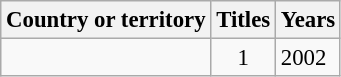<table class="wikitable" style="font-size:95%">
<tr>
<th>Country or territory</th>
<th>Titles</th>
<th>Years</th>
</tr>
<tr>
<td></td>
<td style="text-align:center;">1</td>
<td>2002</td>
</tr>
</table>
